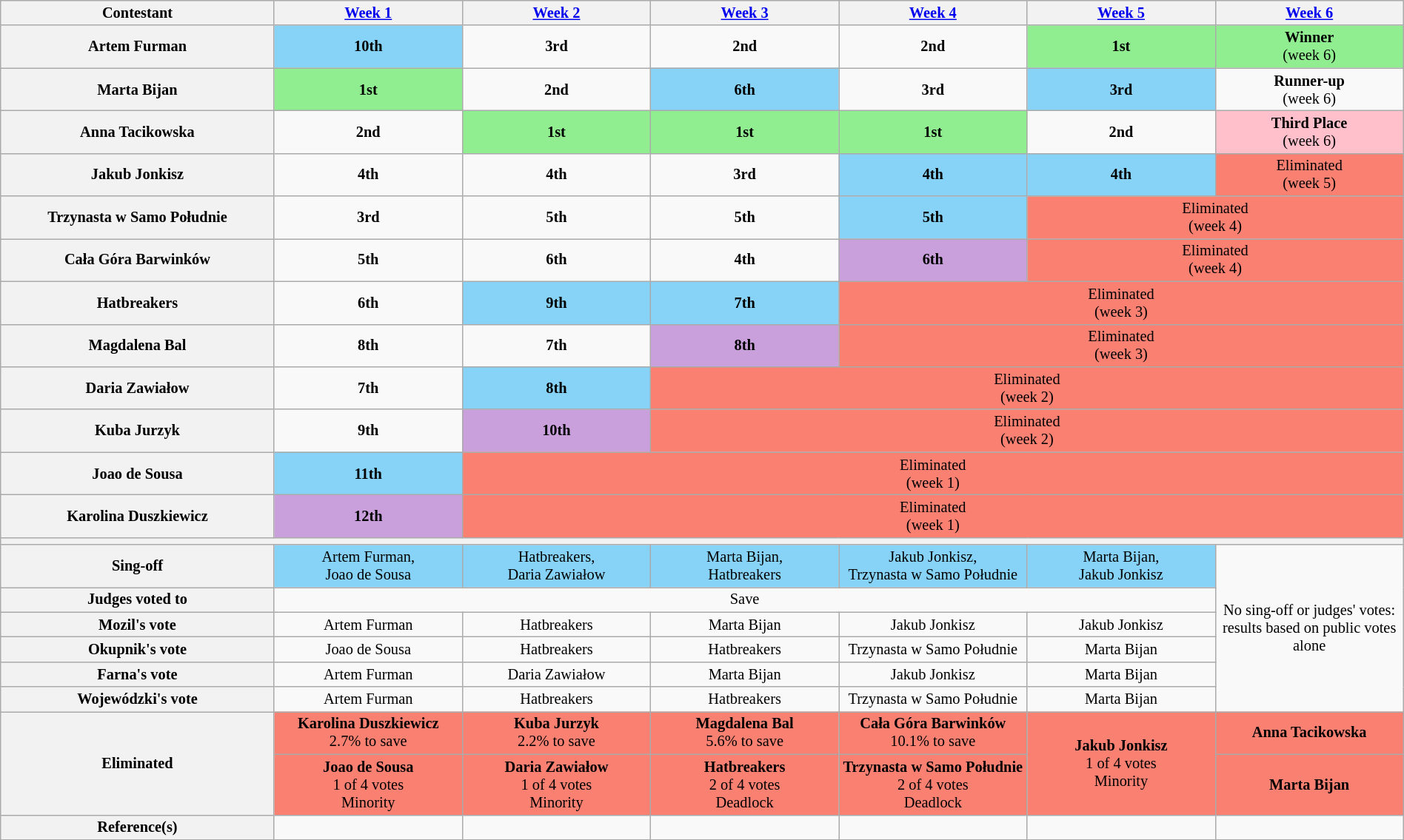<table class="wikitable" style="text-align:center; font-size:85%; width:100%">
<tr>
<th style="width:19.5%" scope="col">Contestant</th>
<th style="width:12em"><a href='#'>Week 1</a></th>
<th style="width:12em"><a href='#'>Week 2</a></th>
<th style="width:12em"><a href='#'>Week 3</a></th>
<th style="width:12em"><a href='#'>Week 4</a></th>
<th style="width:12em"><a href='#'>Week 5</a></th>
<th style="width:12em"><a href='#'>Week 6</a></th>
</tr>
<tr>
<th scope="row">Artem Furman</th>
<td style="background:#87D3F8"><strong>10th</strong></td>
<td><strong>3rd</strong></td>
<td><strong>2nd</strong></td>
<td><strong>2nd</strong></td>
<td style="background:lightgreen"><strong>1st</strong></td>
<td style="background:lightgreen"><strong>Winner</strong> <br>(week 6)</td>
</tr>
<tr>
<th scope="row">Marta Bijan</th>
<td style="background:lightgreen"><strong>1st</strong></td>
<td><strong>2nd</strong></td>
<td style="background:#87D3F8;"><strong>6th</strong></td>
<td><strong>3rd</strong></td>
<td style="background:#87D3F8"><strong>3rd</strong></td>
<td><strong>Runner-up</strong> <br>(week 6)</td>
</tr>
<tr>
<th scope="row">Anna Tacikowska</th>
<td><strong>2nd</strong></td>
<td style="background:lightgreen"><strong>1st</strong></td>
<td style="background:lightgreen"><strong>1st</strong></td>
<td style="background:lightgreen"><strong>1st</strong></td>
<td><strong>2nd</strong></td>
<td style="background:pink"><strong>Third Place</strong> <br>(week 6)</td>
</tr>
<tr>
<th scope="row">Jakub Jonkisz</th>
<td><strong>4th</strong></td>
<td><strong>4th</strong></td>
<td><strong>3rd</strong></td>
<td style="background:#87D3F8;"><strong>4th</strong></td>
<td style="background:#87D3F8;"><strong>4th</strong></td>
<td colspan="3" style=background:salmon>Eliminated<br>(week 5)</td>
</tr>
<tr>
<th scope="row">Trzynasta w Samo Południe</th>
<td><strong>3rd</strong></td>
<td><strong>5th</strong></td>
<td><strong>5th</strong></td>
<td style="background:#87D3F8"><strong>5th</strong></td>
<td colspan="3" style=background:salmon>Eliminated<br>(week 4)</td>
</tr>
<tr>
<th scope="row">Cała Góra Barwinków</th>
<td><strong>5th</strong></td>
<td><strong>6th</strong></td>
<td><strong>4th</strong></td>
<td style="background:#C9A0DC"><strong>6th</strong></td>
<td colspan="3" style=background:salmon>Eliminated<br>(week 4)</td>
</tr>
<tr>
<th scope="row">Hatbreakers</th>
<td><strong>6th</strong></td>
<td style="background:#87D3F8"><strong>9th</strong></td>
<td style="background:#87D3F8"><strong>7th</strong></td>
<td colspan="4" style=background:salmon>Eliminated<br>(week 3)</td>
</tr>
<tr>
<th scope="row">Magdalena Bal</th>
<td><strong>8th</strong></td>
<td><strong>7th</strong></td>
<td style="background:#C9A0DC;"><strong>8th</strong></td>
<td colspan="4" style=background:salmon>Eliminated<br>(week 3)</td>
</tr>
<tr>
<th scope="row">Daria Zawiałow</th>
<td><strong>7th</strong></td>
<td style="background:#87D3F8"><strong>8th</strong></td>
<td colspan="5" style=background:salmon>Eliminated<br>(week 2)</td>
</tr>
<tr>
<th scope="row">Kuba Jurzyk</th>
<td><strong>9th</strong></td>
<td style="background:#C9A0DC;"><strong>10th</strong></td>
<td colspan="5" style=background:salmon>Eliminated<br>(week 2)</td>
</tr>
<tr>
<th scope="row">Joao de Sousa</th>
<td style="background:#87D3F8"><strong>11th</strong></td>
<td colspan="6" style=background:salmon>Eliminated<br>(week 1)</td>
</tr>
<tr>
<th scope="row">Karolina Duszkiewicz</th>
<td style="background:#C9A0DC;"><strong>12th</strong></td>
<td colspan="6" style=background:salmon>Eliminated<br>(week 1)</td>
</tr>
<tr>
<th colspan="7"></th>
</tr>
<tr>
<th scope="row">Sing-off</th>
<td style="background:#87D3F8">Artem Furman,<br>Joao de Sousa</td>
<td style="background:#87D3F8">Hatbreakers,<br>Daria Zawiałow</td>
<td style="background:#87D3F8">Marta Bijan,<br>Hatbreakers</td>
<td style="background:#87D3F8">Jakub Jonkisz,<br>Trzynasta w Samo Południe</td>
<td style="background:#87D3F8">Marta Bijan,<br>Jakub Jonkisz</td>
<td rowspan=6 colspan=1>No sing-off or judges' votes: results based on public votes alone</td>
</tr>
<tr>
<th scope="row">Judges voted to</th>
<td colspan="5">Save</td>
</tr>
<tr>
<th>Mozil's vote</th>
<td>Artem Furman</td>
<td>Hatbreakers</td>
<td>Marta Bijan</td>
<td>Jakub Jonkisz</td>
<td>Jakub Jonkisz</td>
</tr>
<tr>
<th>Okupnik's vote</th>
<td>Joao de Sousa</td>
<td>Hatbreakers</td>
<td>Hatbreakers</td>
<td>Trzynasta w Samo Południe</td>
<td>Marta Bijan</td>
</tr>
<tr>
<th>Farna's vote</th>
<td>Artem Furman</td>
<td>Daria Zawiałow</td>
<td>Marta Bijan</td>
<td>Jakub Jonkisz</td>
<td>Marta Bijan</td>
</tr>
<tr>
<th>Wojewódzki's vote</th>
<td>Artem Furman</td>
<td>Hatbreakers</td>
<td>Hatbreakers</td>
<td>Trzynasta w Samo Południe</td>
<td>Marta Bijan</td>
</tr>
<tr>
<th scope="row" rowspan=2>Eliminated</th>
<td style="background:salmon;"><strong>Karolina Duszkiewicz</strong><br>2.7% to save</td>
<td style="background:salmon;"><strong>Kuba Jurzyk</strong><br>2.2% to save</td>
<td style="background:salmon;"><strong>Magdalena Bal</strong><br>5.6% to save</td>
<td style="background:salmon;"><strong>Cała Góra Barwinków</strong><br>10.1% to save</td>
<td style="background:salmon;" rowspan=2><strong>Jakub Jonkisz</strong><br>1 of 4 votes<br>Minority</td>
<td style="background:salmon;"><strong>Anna Tacikowska</strong></td>
</tr>
<tr>
<td style="background:salmon;"><strong>Joao de Sousa</strong><br>1 of 4 votes<br>Minority</td>
<td style="background:salmon;"><strong>Daria Zawiałow</strong><br>1 of 4 votes<br>Minority</td>
<td style="background:salmon;"><strong>Hatbreakers</strong><br>2 of 4 votes<br>Deadlock</td>
<td style="background:salmon;"><strong>Trzynasta w Samo Południe</strong><br>2 of 4 votes<br>Deadlock</td>
<td style="background:salmon;"><strong>Marta Bijan</strong></td>
</tr>
<tr>
<th scope="row">Reference(s)</th>
<td></td>
<td></td>
<td></td>
<td></td>
<td></td>
<td></td>
</tr>
</table>
